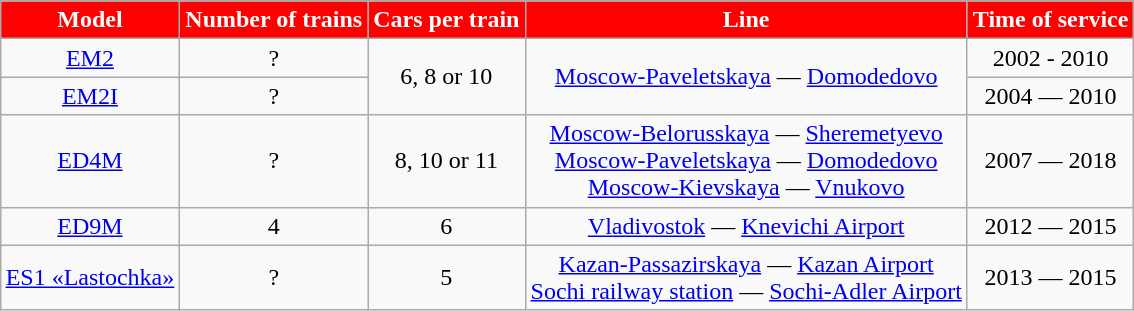<table class="wikitable" style="margin:1em auto; text-align:center">
<tr style="background:Red; color:White">
<td><strong>Model</strong></td>
<td><strong>Number of trains</strong></td>
<td><strong>Cars per train</strong></td>
<td><strong>Line</strong></td>
<td><strong>Time of service</strong></td>
</tr>
<tr>
<td><a href='#'>EM2</a></td>
<td>?</td>
<td rowspan=2>6, 8 or 10</td>
<td rowspan=2><a href='#'>Moscow-Paveletskaya</a> — <a href='#'>Domodedovo</a></td>
<td>2002 - 2010</td>
</tr>
<tr>
<td><a href='#'>EM2I</a></td>
<td>?</td>
<td>2004 — 2010</td>
</tr>
<tr>
<td><a href='#'>ED4M</a></td>
<td>?</td>
<td>8, 10 or 11</td>
<td><a href='#'>Moscow-Belorusskaya</a> — <a href='#'>Sheremetyevo</a><br><a href='#'>Moscow-Paveletskaya</a> — <a href='#'>Domodedovo</a><br><a href='#'>Moscow-Kievskaya</a> — <a href='#'>Vnukovo</a></td>
<td>2007 — 2018</td>
</tr>
<tr>
<td><a href='#'>ED9M</a></td>
<td>4</td>
<td>6</td>
<td><a href='#'>Vladivostok</a> — <a href='#'>Knevichi Airport</a></td>
<td>2012 — 2015</td>
</tr>
<tr>
<td><a href='#'>ES1 «Lastochka»</a></td>
<td>?</td>
<td>5</td>
<td><a href='#'>Kazan-Passazirskaya</a> — <a href='#'>Kazan Airport</a><br><a href='#'>Sochi railway station</a> — <a href='#'>Sochi-Adler Airport</a></td>
<td>2013 — 2015</td>
</tr>
</table>
